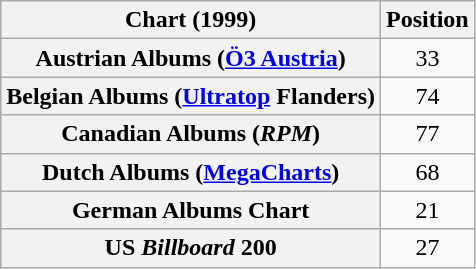<table class="wikitable sortable plainrowheaders" style="text-align:center;">
<tr>
<th scope="column">Chart (1999)</th>
<th scope="column">Position</th>
</tr>
<tr>
<th scope="row">Austrian Albums (<a href='#'>Ö3 Austria</a>)</th>
<td>33</td>
</tr>
<tr>
<th scope="row">Belgian Albums (<a href='#'>Ultratop</a> Flanders)</th>
<td>74</td>
</tr>
<tr>
<th scope="row">Canadian Albums (<em>RPM</em>)</th>
<td>77</td>
</tr>
<tr>
<th scope="row">Dutch Albums (<a href='#'>MegaCharts</a>)</th>
<td>68</td>
</tr>
<tr>
<th scope="row">German Albums Chart</th>
<td>21</td>
</tr>
<tr>
<th scope="row">US <em>Billboard</em> 200</th>
<td>27</td>
</tr>
</table>
